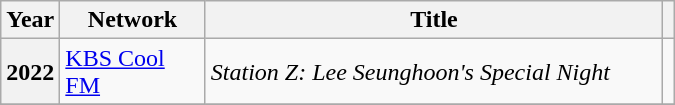<table class="wikitable sortable plainrowheaders">
<tr>
<th>Year</th>
<th style="width:5.6em;">Network</th>
<th style="width:18.6em;">Title</th>
<th scope="col" class="unsortable"></th>
</tr>
<tr>
<th scope="row">2022</th>
<td><a href='#'>KBS Cool FM</a></td>
<td><em>Station Z: Lee Seunghoon's Special Night</em></td>
<td style="text-align:center"></td>
</tr>
<tr>
</tr>
</table>
